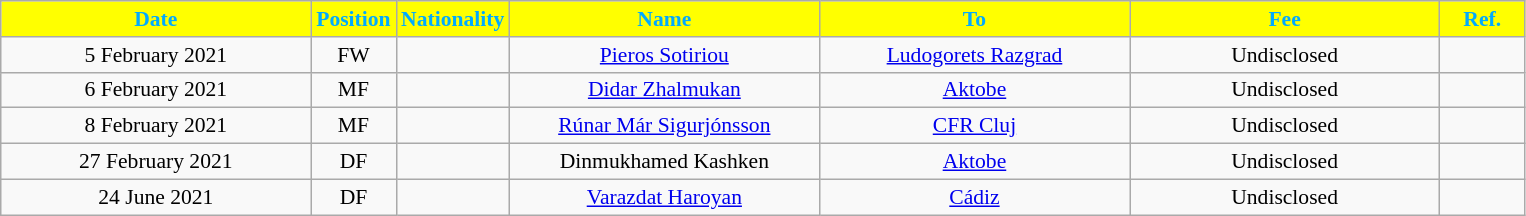<table class="wikitable"  style="text-align:center; font-size:90%; ">
<tr>
<th style="background:#ffff00; color:#00AAFF; width:200px;">Date</th>
<th style="background:#ffff00; color:#00AAFF; width:50px;">Position</th>
<th style="background:#ffff00; color:#00AAFF; width:50px;">Nationality</th>
<th style="background:#ffff00; color:#00AAFF; width:200px;">Name</th>
<th style="background:#ffff00; color:#00AAFF; width:200px;">To</th>
<th style="background:#ffff00; color:#00AAFF; width:200px;">Fee</th>
<th style="background:#ffff00; color:#00AAFF; width:50px;">Ref.</th>
</tr>
<tr>
<td>5 February 2021</td>
<td>FW</td>
<td></td>
<td><a href='#'>Pieros Sotiriou</a></td>
<td><a href='#'>Ludogorets Razgrad</a></td>
<td>Undisclosed</td>
<td></td>
</tr>
<tr>
<td>6 February 2021</td>
<td>MF</td>
<td></td>
<td><a href='#'>Didar Zhalmukan</a></td>
<td><a href='#'>Aktobe</a></td>
<td>Undisclosed</td>
<td></td>
</tr>
<tr>
<td>8 February 2021</td>
<td>MF</td>
<td></td>
<td><a href='#'>Rúnar Már Sigurjónsson</a></td>
<td><a href='#'>CFR Cluj</a></td>
<td>Undisclosed</td>
<td></td>
</tr>
<tr>
<td>27 February 2021</td>
<td>DF</td>
<td></td>
<td>Dinmukhamed Kashken</td>
<td><a href='#'>Aktobe</a></td>
<td>Undisclosed</td>
<td></td>
</tr>
<tr>
<td>24 June 2021</td>
<td>DF</td>
<td></td>
<td><a href='#'>Varazdat Haroyan</a></td>
<td><a href='#'>Cádiz</a></td>
<td>Undisclosed</td>
<td></td>
</tr>
</table>
